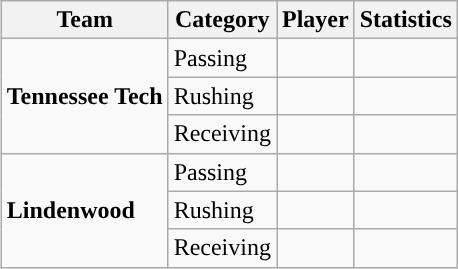<table class="wikitable" style="float: right;">
<tr>
<th>Team</th>
<th>Category</th>
<th>Player</th>
<th>Statistics</th>
</tr>
<tr>
<td rowspan=3><strong>Tennessee Tech</strong></td>
<td>Passing</td>
<td></td>
<td></td>
</tr>
<tr>
<td>Rushing</td>
<td></td>
<td></td>
</tr>
<tr>
<td>Receiving</td>
<td></td>
<td></td>
</tr>
<tr>
<td rowspan=3><strong>Lindenwood</strong></td>
<td>Passing</td>
<td></td>
<td></td>
</tr>
<tr>
<td>Rushing</td>
<td></td>
<td></td>
</tr>
<tr>
<td>Receiving</td>
<td></td>
<td></td>
</tr>
</table>
